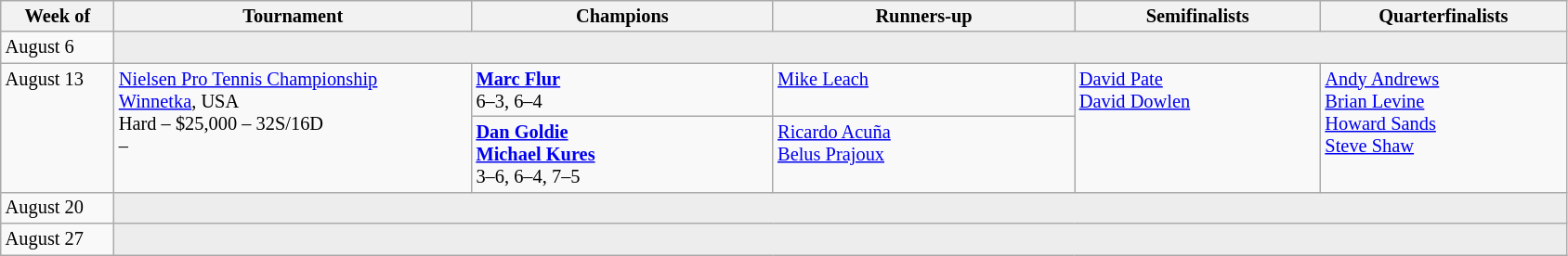<table class="wikitable" style="font-size:85%;">
<tr>
<th width="75">Week of</th>
<th width="250">Tournament</th>
<th width="210">Champions</th>
<th width="210">Runners-up</th>
<th width="170">Semifinalists</th>
<th width="170">Quarterfinalists</th>
</tr>
<tr valign="top">
<td rowspan="1">August 6</td>
<td colspan="5" bgcolor="#ededed"></td>
</tr>
<tr valign="top">
<td rowspan="2">August 13</td>
<td rowspan="2"><a href='#'>Nielsen Pro Tennis Championship</a><br> <a href='#'>Winnetka</a>, USA<br>Hard – $25,000 – 32S/16D<br>  – </td>
<td> <strong><a href='#'>Marc Flur</a></strong> <br>6–3, 6–4</td>
<td> <a href='#'>Mike Leach</a></td>
<td rowspan="2"> <a href='#'>David Pate</a> <br>  <a href='#'>David Dowlen</a></td>
<td rowspan="2"> <a href='#'>Andy Andrews</a> <br>  <a href='#'>Brian Levine</a> <br> <a href='#'>Howard Sands</a> <br>  <a href='#'>Steve Shaw</a></td>
</tr>
<tr valign="top">
<td> <strong><a href='#'>Dan Goldie</a></strong> <br> <strong><a href='#'>Michael Kures</a></strong><br>3–6, 6–4, 7–5</td>
<td> <a href='#'>Ricardo Acuña</a> <br> <a href='#'>Belus Prajoux</a></td>
</tr>
<tr valign="top">
<td rowspan="1">August 20</td>
<td colspan="5" bgcolor="#ededed"></td>
</tr>
<tr valign="top">
<td rowspan="1">August 27</td>
<td colspan="5" bgcolor="#ededed"></td>
</tr>
</table>
